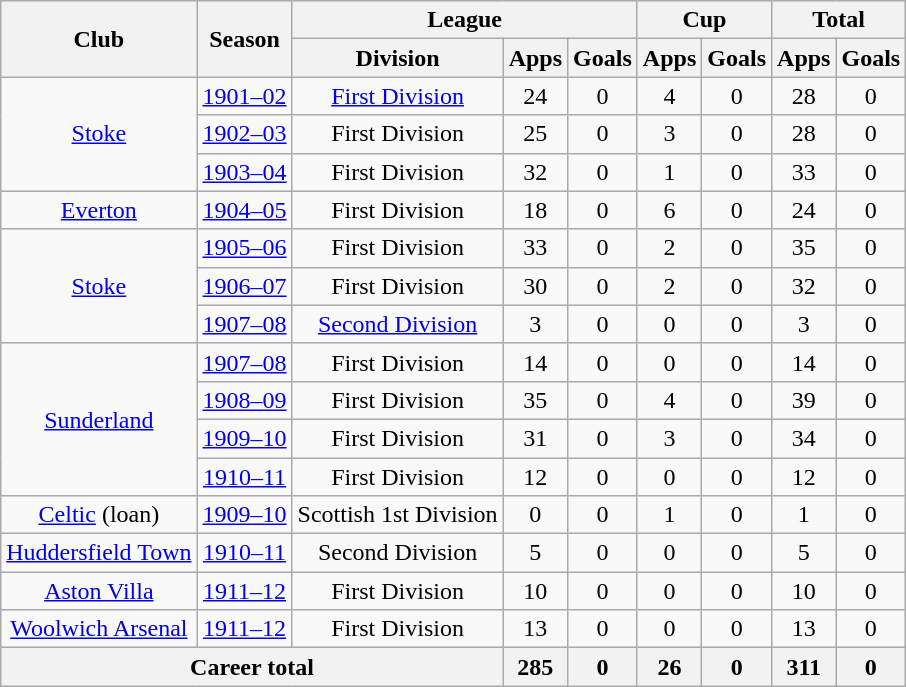<table class="wikitable" style="text-align: center;">
<tr>
<th rowspan="2">Club</th>
<th rowspan="2">Season</th>
<th colspan="3">League</th>
<th colspan="2">Cup</th>
<th colspan="2">Total</th>
</tr>
<tr>
<th>Division</th>
<th>Apps</th>
<th>Goals</th>
<th>Apps</th>
<th>Goals</th>
<th>Apps</th>
<th>Goals</th>
</tr>
<tr>
<td rowspan="3"><a href='#'>Stoke</a></td>
<td><a href='#'>1901–02</a></td>
<td><a href='#'>First Division</a></td>
<td>24</td>
<td>0</td>
<td>4</td>
<td>0</td>
<td>28</td>
<td>0</td>
</tr>
<tr>
<td><a href='#'>1902–03</a></td>
<td>First Division</td>
<td>25</td>
<td>0</td>
<td>3</td>
<td>0</td>
<td>28</td>
<td>0</td>
</tr>
<tr>
<td><a href='#'>1903–04</a></td>
<td>First Division</td>
<td>32</td>
<td>0</td>
<td>1</td>
<td>0</td>
<td>33</td>
<td>0</td>
</tr>
<tr>
<td><a href='#'>Everton</a></td>
<td><a href='#'>1904–05</a></td>
<td>First Division</td>
<td>18</td>
<td>0</td>
<td>6</td>
<td>0</td>
<td>24</td>
<td>0</td>
</tr>
<tr>
<td rowspan="3"><a href='#'>Stoke</a></td>
<td><a href='#'>1905–06</a></td>
<td>First Division</td>
<td>33</td>
<td>0</td>
<td>2</td>
<td>0</td>
<td>35</td>
<td>0</td>
</tr>
<tr>
<td><a href='#'>1906–07</a></td>
<td>First Division</td>
<td>30</td>
<td>0</td>
<td>2</td>
<td>0</td>
<td>32</td>
<td>0</td>
</tr>
<tr>
<td><a href='#'>1907–08</a></td>
<td><a href='#'>Second Division</a></td>
<td>3</td>
<td>0</td>
<td>0</td>
<td>0</td>
<td>3</td>
<td>0</td>
</tr>
<tr>
<td rowspan="4"><a href='#'>Sunderland</a></td>
<td><a href='#'>1907–08</a></td>
<td>First Division</td>
<td>14</td>
<td>0</td>
<td>0</td>
<td>0</td>
<td>14</td>
<td>0</td>
</tr>
<tr>
<td><a href='#'>1908–09</a></td>
<td>First Division</td>
<td>35</td>
<td>0</td>
<td>4</td>
<td>0</td>
<td>39</td>
<td>0</td>
</tr>
<tr>
<td><a href='#'>1909–10</a></td>
<td>First Division</td>
<td>31</td>
<td>0</td>
<td>3</td>
<td>0</td>
<td>34</td>
<td>0</td>
</tr>
<tr>
<td><a href='#'>1910–11</a></td>
<td>First Division</td>
<td>12</td>
<td>0</td>
<td>0</td>
<td>0</td>
<td>12</td>
<td>0</td>
</tr>
<tr>
<td><a href='#'>Celtic</a> (loan)</td>
<td><a href='#'>1909–10</a></td>
<td>Scottish 1st Division</td>
<td>0</td>
<td>0</td>
<td>1</td>
<td>0</td>
<td>1</td>
<td>0</td>
</tr>
<tr>
<td><a href='#'>Huddersfield Town</a></td>
<td><a href='#'>1910–11</a></td>
<td>Second Division</td>
<td>5</td>
<td>0</td>
<td>0</td>
<td>0</td>
<td>5</td>
<td>0</td>
</tr>
<tr>
<td><a href='#'>Aston Villa</a></td>
<td><a href='#'>1911–12</a></td>
<td>First Division</td>
<td>10</td>
<td>0</td>
<td>0</td>
<td>0</td>
<td>10</td>
<td>0</td>
</tr>
<tr>
<td><a href='#'>Woolwich Arsenal</a></td>
<td><a href='#'>1911–12</a></td>
<td>First Division</td>
<td>13</td>
<td>0</td>
<td>0</td>
<td>0</td>
<td>13</td>
<td>0</td>
</tr>
<tr>
<th colspan="3">Career total</th>
<th>285</th>
<th>0</th>
<th>26</th>
<th>0</th>
<th>311</th>
<th>0</th>
</tr>
</table>
